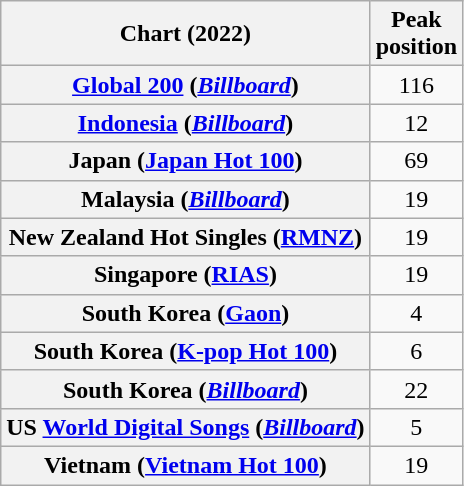<table class="wikitable sortable plainrowheaders" style="text-align:center">
<tr>
<th scope="col">Chart (2022)</th>
<th scope="col">Peak<br>position</th>
</tr>
<tr>
<th scope="row"><a href='#'>Global 200</a> (<em><a href='#'>Billboard</a></em>)</th>
<td>116</td>
</tr>
<tr>
<th scope="row"><a href='#'>Indonesia</a> (<em><a href='#'>Billboard</a></em>)</th>
<td>12</td>
</tr>
<tr>
<th scope="row">Japan (<a href='#'>Japan Hot 100</a>)</th>
<td>69</td>
</tr>
<tr>
<th scope="row">Malaysia (<em><a href='#'>Billboard</a></em>)</th>
<td>19</td>
</tr>
<tr>
<th scope="row">New Zealand Hot Singles (<a href='#'>RMNZ</a>)</th>
<td>19</td>
</tr>
<tr>
<th scope="row">Singapore (<a href='#'>RIAS</a>)</th>
<td>19</td>
</tr>
<tr>
<th scope="row">South Korea (<a href='#'>Gaon</a>)</th>
<td>4</td>
</tr>
<tr>
<th scope="row">South Korea (<a href='#'>K-pop Hot 100</a>)</th>
<td>6</td>
</tr>
<tr>
<th scope="row">South Korea (<em><a href='#'>Billboard</a></em>)</th>
<td>22</td>
</tr>
<tr>
<th scope="row">US <a href='#'>World Digital Songs</a> (<em><a href='#'>Billboard</a></em>)</th>
<td>5</td>
</tr>
<tr>
<th scope="row">Vietnam (<a href='#'>Vietnam Hot 100</a>)</th>
<td>19</td>
</tr>
</table>
